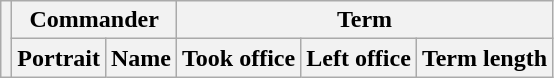<table class="wikitable sortable">
<tr>
<th rowspan=2></th>
<th colspan=2>Commander</th>
<th colspan=3>Term</th>
</tr>
<tr>
<th>Portrait</th>
<th>Name</th>
<th>Took office</th>
<th>Left office</th>
<th>Term length<br>








</th>
</tr>
</table>
